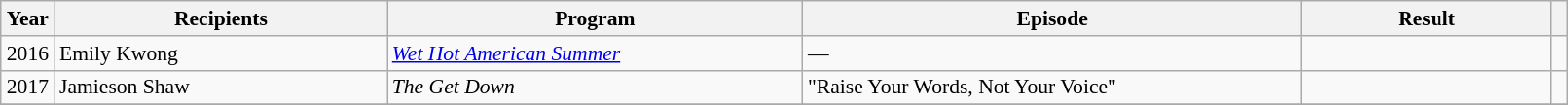<table class="wikitable plainrowheaders" style="font-size: 90%" width=85%>
<tr>
<th scope="col" style="width:2%;">Year</th>
<th scope="col" style="width:20%;">Recipients</th>
<th scope="col" style="width:25%;">Program</th>
<th scope="col" style="width:30%;">Episode</th>
<th scope="col" style="width:15%;">Result</th>
<th scope="col" class="unsortable" style="width:1%;"></th>
</tr>
<tr>
<td style="text-align:center;">2016</td>
<td>Emily Kwong</td>
<td><em><a href='#'>Wet Hot American Summer</a></em></td>
<td>—</td>
<td></td>
<td style="text-align:center;"></td>
</tr>
<tr>
<td style="text-align:center;">2017</td>
<td>Jamieson Shaw</td>
<td><em>The Get Down</em></td>
<td>"Raise Your Words, Not Your Voice"</td>
<td></td>
<td style="text-align:center;"></td>
</tr>
<tr>
</tr>
</table>
